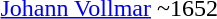<table>
<tr>
<td><a href='#'>Johann Vollmar</a></td>
<td>~1652</td>
</tr>
<tr>
</tr>
</table>
